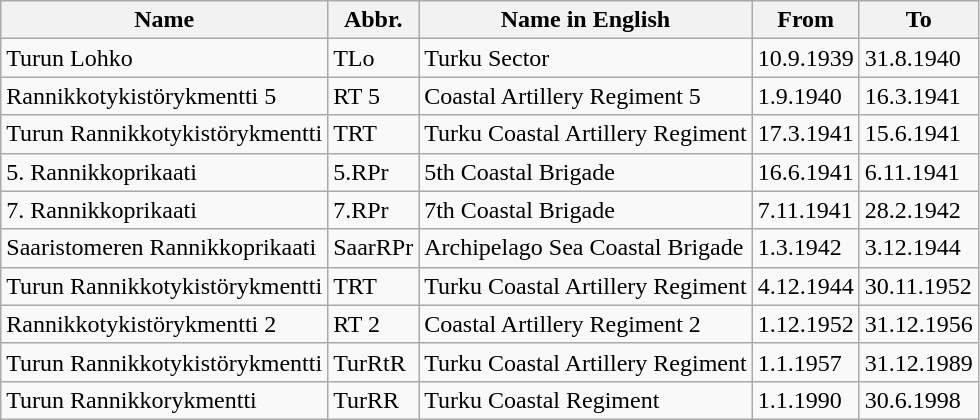<table class="wikitable">
<tr>
<th>Name</th>
<th>Abbr.</th>
<th>Name in English</th>
<th>From</th>
<th>To</th>
</tr>
<tr>
<td>Turun Lohko</td>
<td>TLo</td>
<td>Turku Sector</td>
<td>10.9.1939</td>
<td>31.8.1940</td>
</tr>
<tr>
<td>Rannikkotykistörykmentti 5</td>
<td>RT 5</td>
<td>Coastal Artillery Regiment 5</td>
<td>1.9.1940</td>
<td>16.3.1941</td>
</tr>
<tr>
<td>Turun Rannikkotykistörykmentti</td>
<td>TRT</td>
<td>Turku Coastal Artillery Regiment</td>
<td>17.3.1941</td>
<td>15.6.1941</td>
</tr>
<tr>
<td>5. Rannikkoprikaati</td>
<td>5.RPr</td>
<td>5th Coastal Brigade</td>
<td>16.6.1941</td>
<td>6.11.1941</td>
</tr>
<tr>
<td>7. Rannikkoprikaati</td>
<td>7.RPr</td>
<td>7th Coastal Brigade</td>
<td>7.11.1941</td>
<td>28.2.1942</td>
</tr>
<tr>
<td>Saaristomeren Rannikkoprikaati</td>
<td>SaarRPr</td>
<td>Archipelago Sea Coastal Brigade</td>
<td>1.3.1942</td>
<td>3.12.1944</td>
</tr>
<tr>
<td>Turun Rannikkotykistörykmentti</td>
<td>TRT</td>
<td>Turku Coastal Artillery Regiment</td>
<td>4.12.1944</td>
<td>30.11.1952</td>
</tr>
<tr>
<td>Rannikkotykistörykmentti 2</td>
<td>RT 2</td>
<td>Coastal Artillery Regiment 2</td>
<td>1.12.1952</td>
<td>31.12.1956</td>
</tr>
<tr>
<td>Turun Rannikkotykistörykmentti</td>
<td>TurRtR</td>
<td>Turku Coastal Artillery Regiment</td>
<td>1.1.1957</td>
<td>31.12.1989</td>
</tr>
<tr>
<td>Turun Rannikkorykmentti</td>
<td>TurRR</td>
<td>Turku Coastal Regiment</td>
<td>1.1.1990</td>
<td>30.6.1998</td>
</tr>
</table>
